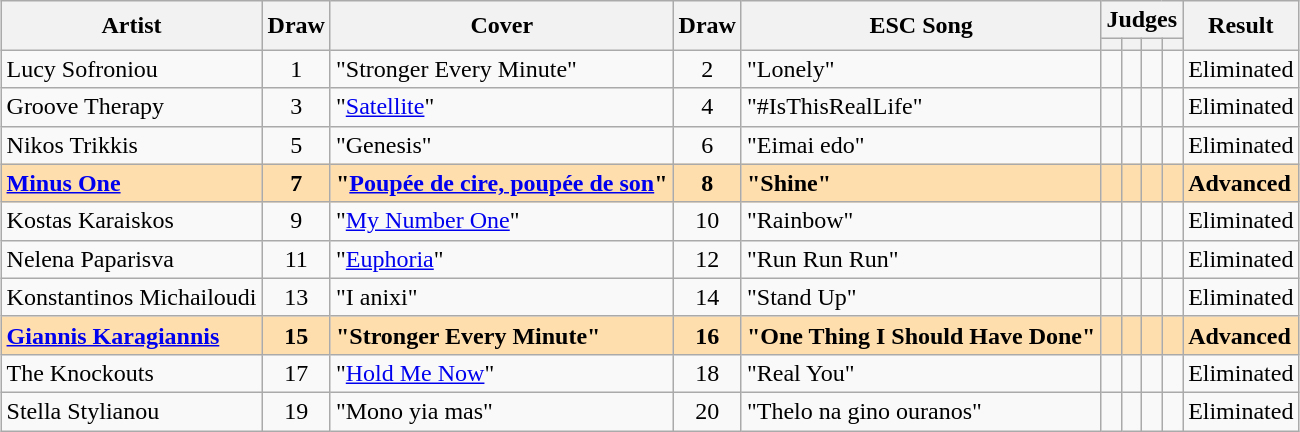<table class="sortable wikitable" style="margin: 1em auto 1em auto; text-align:center">
<tr>
<th rowspan="2" scope="col">Artist</th>
<th scope="col" rowspan="2">Draw</th>
<th scope="col" rowspan="2">Cover </th>
<th rowspan="2">Draw</th>
<th scope="col" rowspan="2">ESC Song</th>
<th scope="col" colspan="4">Judges</th>
<th scope="col" rowspan="2">Result</th>
</tr>
<tr>
<th scope="col" class="unsortable"></th>
<th scope="col" class="unsortable"></th>
<th scope="col" class="unsortable"></th>
<th scope="col" class="unsortable"></th>
</tr>
<tr>
<td align="left">Lucy Sofroniou</td>
<td>1</td>
<td align="left">"Stronger Every Minute" </td>
<td>2</td>
<td align="left">"Lonely"</td>
<td></td>
<td></td>
<td></td>
<td></td>
<td align="left">Eliminated</td>
</tr>
<tr>
<td align="left">Groove Therapy</td>
<td>3</td>
<td align="left">"<a href='#'>Satellite</a>" </td>
<td>4</td>
<td align="left">"#IsThisRealLife"</td>
<td></td>
<td></td>
<td></td>
<td></td>
<td align="left">Eliminated</td>
</tr>
<tr>
<td align="left">Nikos Trikkis</td>
<td>5</td>
<td align="left">"Genesis" </td>
<td>6</td>
<td align="left">"Eimai edo"</td>
<td></td>
<td></td>
<td></td>
<td></td>
<td align="left">Eliminated</td>
</tr>
<tr style="font-weight:bold; background:#FFDEAD;">
<td align="left"><a href='#'>Minus One</a></td>
<td>7</td>
<td align="left">"<a href='#'>Poupée de cire, poupée de son</a>" </td>
<td>8</td>
<td align="left">"Shine"</td>
<td></td>
<td></td>
<td></td>
<td></td>
<td align="left">Advanced</td>
</tr>
<tr>
<td align="left">Kostas Karaiskos</td>
<td>9</td>
<td align="left">"<a href='#'>My Number One</a>" </td>
<td>10</td>
<td align="left">"Rainbow"</td>
<td></td>
<td></td>
<td></td>
<td></td>
<td align="left">Eliminated</td>
</tr>
<tr>
<td align="left">Nelena Paparisva</td>
<td>11</td>
<td align="left">"<a href='#'>Euphoria</a>" </td>
<td>12</td>
<td align="left">"Run Run Run"</td>
<td></td>
<td></td>
<td></td>
<td></td>
<td align="left">Eliminated</td>
</tr>
<tr>
<td align="left">Konstantinos Michailoudi</td>
<td>13</td>
<td align="left">"I anixi" </td>
<td>14</td>
<td align="left">"Stand Up"</td>
<td></td>
<td></td>
<td></td>
<td></td>
<td align="left">Eliminated</td>
</tr>
<tr style="font-weight:bold; background:#FFDEAD;">
<td align="left"><a href='#'>Giannis Karagiannis</a></td>
<td>15</td>
<td align="left">"Stronger Every Minute" </td>
<td>16</td>
<td align="left">"One Thing I Should Have Done"</td>
<td></td>
<td></td>
<td></td>
<td></td>
<td align="left">Advanced</td>
</tr>
<tr>
<td align="left">The Knockouts</td>
<td>17</td>
<td align="left">"<a href='#'>Hold Me Now</a>" </td>
<td>18</td>
<td align="left">"Real You"</td>
<td></td>
<td></td>
<td></td>
<td></td>
<td align="left">Eliminated</td>
</tr>
<tr>
<td align="left">Stella Stylianou</td>
<td>19</td>
<td align="left">"Mono yia mas" </td>
<td>20</td>
<td align="left">"Thelo na gino ouranos"</td>
<td></td>
<td></td>
<td></td>
<td></td>
<td align="left">Eliminated</td>
</tr>
</table>
